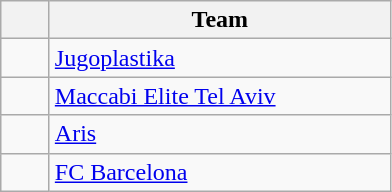<table class="wikitable" style="text-align:center">
<tr>
<th width=25></th>
<th width=220>Team</th>
</tr>
<tr>
<td></td>
<td align=left> <a href='#'>Jugoplastika</a></td>
</tr>
<tr>
<td></td>
<td align=left> <a href='#'>Maccabi Elite Tel Aviv</a></td>
</tr>
<tr>
<td></td>
<td align=left> <a href='#'>Aris</a></td>
</tr>
<tr>
<td></td>
<td align=left> <a href='#'>FC Barcelona</a></td>
</tr>
</table>
